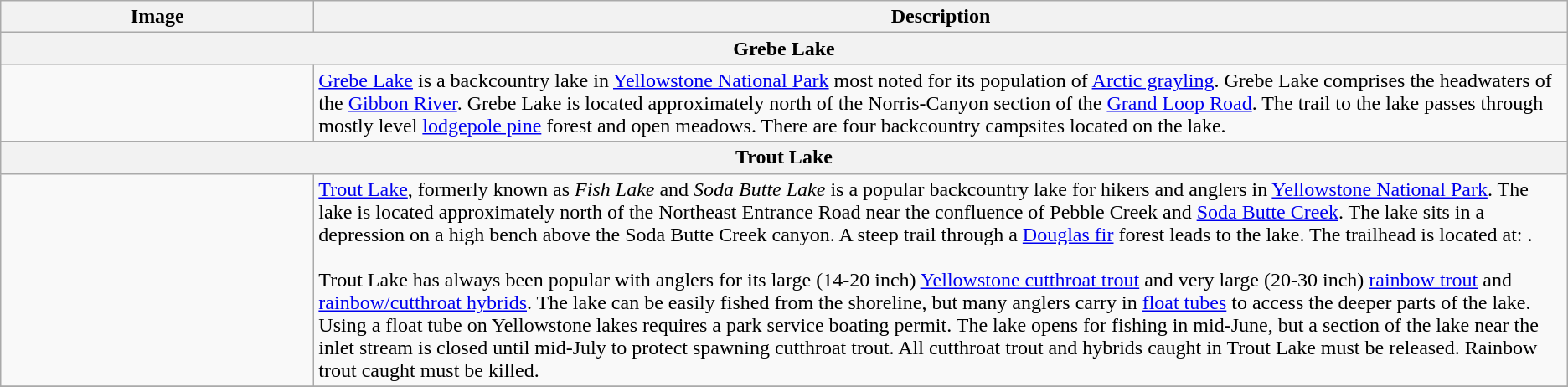<table class="wikitable"|cellpadding="3">
<tr>
<th align="center" width=20%>Image</th>
<th>Description</th>
</tr>
<tr>
<th colspan=2>Grebe Lake </th>
</tr>
<tr>
<td></td>
<td><a href='#'>Grebe Lake</a> is a  backcountry lake in <a href='#'>Yellowstone National Park</a> most noted for its population of <a href='#'>Arctic grayling</a>. Grebe Lake comprises the headwaters of the <a href='#'>Gibbon River</a>.  Grebe Lake is located approximately  north of the Norris-Canyon section of the <a href='#'>Grand Loop Road</a>.  The trail to the lake passes through mostly level <a href='#'>lodgepole pine</a> forest and open meadows.  There are four backcountry campsites located on the lake.</td>
</tr>
<tr>
<th colspan=2>Trout Lake </th>
</tr>
<tr>
<td></td>
<td><a href='#'>Trout Lake</a>, formerly known as <em>Fish Lake</em> and <em>Soda Butte Lake</em> is a  popular backcountry lake for hikers and anglers in <a href='#'>Yellowstone National Park</a>.  The lake is located approximately  north of the Northeast Entrance Road near the confluence of Pebble Creek and <a href='#'>Soda Butte Creek</a>.  The lake sits in a depression on a high bench above the Soda Butte Creek canyon.  A steep trail through a <a href='#'>Douglas fir</a> forest leads to the lake.  The trailhead is located at: .<br><br>
Trout Lake has always been popular with anglers for its large (14-20 inch) <a href='#'>Yellowstone cutthroat trout</a> and very large (20-30 inch) <a href='#'>rainbow trout</a> and <a href='#'>rainbow/cutthroat hybrids</a>.  The lake can be easily fished from the shoreline, but many anglers carry in <a href='#'>float tubes</a> to access the deeper parts of the lake. Using a float tube on Yellowstone lakes requires a park service boating permit. The lake opens for fishing in mid-June, but a section of the lake near the inlet stream is closed until mid-July to protect spawning cutthroat trout.  All cutthroat trout and hybrids caught in Trout Lake must be released. Rainbow trout caught must be killed.</td>
</tr>
<tr>
</tr>
</table>
